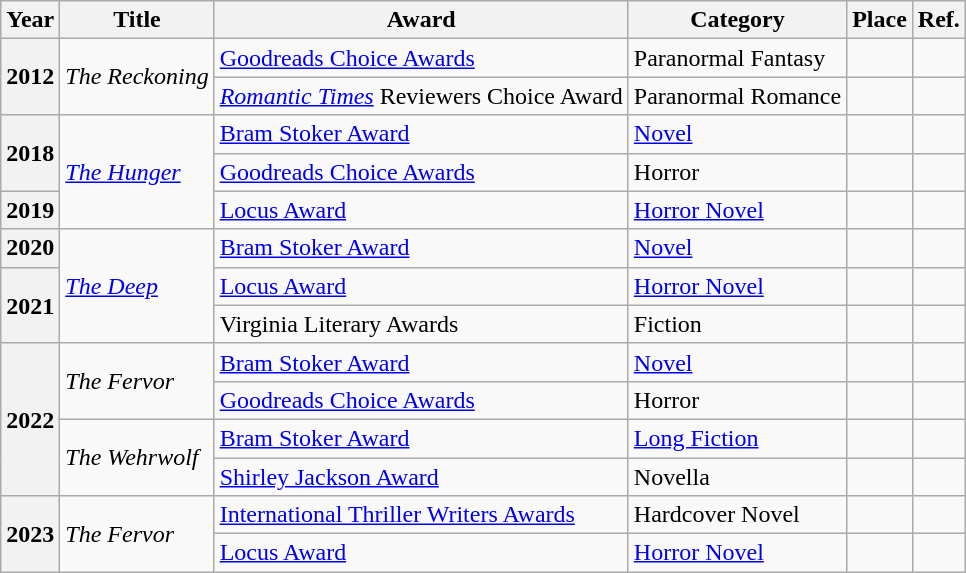<table class="wikitable sortable">
<tr>
<th>Year</th>
<th>Title</th>
<th>Award</th>
<th>Category</th>
<th>Place</th>
<th>Ref.</th>
</tr>
<tr>
<th rowspan="2">2012</th>
<td rowspan="2"><em>The Reckoning</em></td>
<td><a href='#'>Goodreads Choice Awards</a></td>
<td>Paranormal Fantasy</td>
<td></td>
<td></td>
</tr>
<tr>
<td><em><a href='#'>Romantic Times</a></em> Reviewers Choice Award</td>
<td>Paranormal Romance</td>
<td></td>
<td></td>
</tr>
<tr>
<th rowspan="2">2018</th>
<td rowspan="3"><em><a href='#'>The Hunger</a></em></td>
<td><a href='#'>Bram Stoker Award</a></td>
<td><a href='#'>Novel</a></td>
<td></td>
<td></td>
</tr>
<tr>
<td><a href='#'>Goodreads Choice Awards</a></td>
<td>Horror</td>
<td></td>
<td></td>
</tr>
<tr>
<th>2019</th>
<td><a href='#'>Locus Award</a></td>
<td><a href='#'>Horror Novel</a></td>
<td></td>
<td></td>
</tr>
<tr>
<th>2020</th>
<td rowspan="3"><em><a href='#'>The Deep</a></em></td>
<td><a href='#'>Bram Stoker Award</a></td>
<td><a href='#'>Novel</a></td>
<td></td>
<td></td>
</tr>
<tr>
<th rowspan="2">2021</th>
<td><a href='#'>Locus Award</a></td>
<td><a href='#'>Horror Novel</a></td>
<td></td>
<td></td>
</tr>
<tr>
<td>Virginia Literary Awards</td>
<td>Fiction</td>
<td></td>
<td></td>
</tr>
<tr>
<th rowspan="4">2022</th>
<td rowspan="2"><em>The Fervor</em></td>
<td><a href='#'>Bram Stoker Award</a></td>
<td><a href='#'>Novel</a></td>
<td></td>
<td></td>
</tr>
<tr>
<td><a href='#'>Goodreads Choice Awards</a></td>
<td>Horror</td>
<td></td>
<td></td>
</tr>
<tr>
<td rowspan="2"><em>The Wehrwolf</em></td>
<td><a href='#'>Bram Stoker Award</a></td>
<td><a href='#'>Long Fiction</a></td>
<td></td>
<td></td>
</tr>
<tr>
<td><a href='#'>Shirley Jackson Award</a></td>
<td>Novella</td>
<td></td>
<td></td>
</tr>
<tr>
<th rowspan="2">2023</th>
<td rowspan="2"><em>The Fervor</em></td>
<td><a href='#'>International Thriller Writers Awards</a></td>
<td>Hardcover Novel</td>
<td></td>
<td></td>
</tr>
<tr>
<td><a href='#'>Locus Award</a></td>
<td><a href='#'>Horror Novel</a></td>
<td></td>
<td></td>
</tr>
</table>
